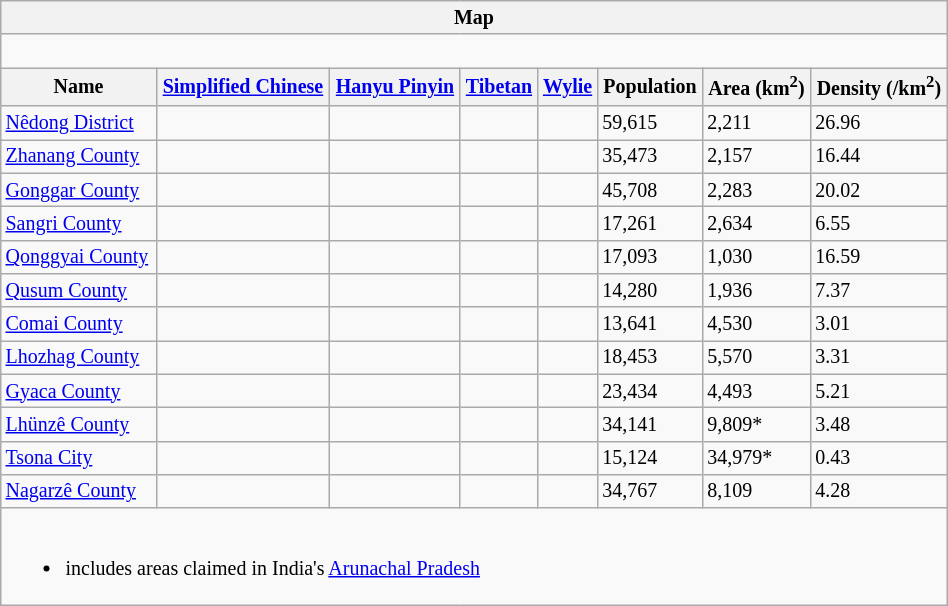<table class="wikitable" align="center" style="width:50%; font-size:smaller" border="1">
<tr>
<th colspan="13">Map</th>
</tr>
<tr>
<td colspan="13"><div><br> 













</div></td>
</tr>
<tr>
<th>Name</th>
<th><a href='#'>Simplified Chinese</a></th>
<th><a href='#'>Hanyu Pinyin</a></th>
<th><a href='#'>Tibetan</a></th>
<th><a href='#'>Wylie</a></th>
<th>Population </th>
<th>Area (km<sup>2</sup>)</th>
<th>Density (/km<sup>2</sup>)</th>
</tr>
<tr --------->
<td><a href='#'>Nêdong District</a></td>
<td></td>
<td></td>
<td></td>
<td></td>
<td>59,615</td>
<td>2,211</td>
<td>26.96</td>
</tr>
<tr --------->
<td><a href='#'>Zhanang County</a></td>
<td></td>
<td></td>
<td></td>
<td></td>
<td>35,473</td>
<td>2,157</td>
<td>16.44</td>
</tr>
<tr -------->
<td><a href='#'>Gonggar County</a></td>
<td></td>
<td></td>
<td></td>
<td></td>
<td>45,708</td>
<td>2,283</td>
<td>20.02</td>
</tr>
<tr --------->
<td><a href='#'>Sangri County</a></td>
<td></td>
<td></td>
<td></td>
<td></td>
<td>17,261</td>
<td>2,634</td>
<td>6.55</td>
</tr>
<tr --------->
<td><a href='#'>Qonggyai County</a></td>
<td></td>
<td></td>
<td></td>
<td></td>
<td>17,093</td>
<td>1,030</td>
<td>16.59</td>
</tr>
<tr --------->
<td><a href='#'>Qusum County</a></td>
<td></td>
<td></td>
<td></td>
<td></td>
<td>14,280</td>
<td>1,936</td>
<td>7.37</td>
</tr>
<tr --------->
<td><a href='#'>Comai County</a></td>
<td></td>
<td></td>
<td></td>
<td></td>
<td>13,641</td>
<td>4,530</td>
<td>3.01</td>
</tr>
<tr --------->
<td><a href='#'>Lhozhag County</a></td>
<td></td>
<td></td>
<td></td>
<td></td>
<td>18,453</td>
<td>5,570</td>
<td>3.31</td>
</tr>
<tr --------->
<td><a href='#'>Gyaca County</a></td>
<td></td>
<td></td>
<td></td>
<td></td>
<td>23,434</td>
<td>4,493</td>
<td>5.21</td>
</tr>
<tr --------->
<td><a href='#'>Lhünzê County</a></td>
<td></td>
<td></td>
<td></td>
<td></td>
<td>34,141</td>
<td>9,809*</td>
<td>3.48</td>
</tr>
<tr --------->
<td><a href='#'>Tsona City</a></td>
<td></td>
<td></td>
<td></td>
<td></td>
<td>15,124</td>
<td>34,979*</td>
<td>0.43</td>
</tr>
<tr --------->
<td><a href='#'>Nagarzê County</a></td>
<td></td>
<td></td>
<td></td>
<td></td>
<td>34,767</td>
<td>8,109</td>
<td>4.28</td>
</tr>
<tr>
<td colspan="13"><div><br><ul><li>includes areas claimed in India's <a href='#'>Arunachal Pradesh</a></li></ul></div></td>
</tr>
</table>
